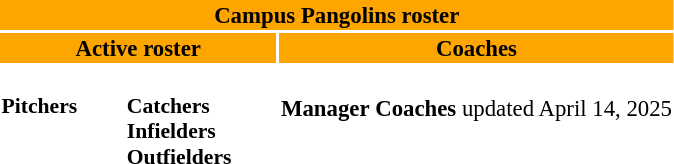<table class="toccolours" style="font-size: 95%;">
<tr>
<th colspan="10" style="background-color: orange;color:black;text-align:center;">Campus Pangolins roster</th>
</tr>
<tr>
<td colspan="4" style="background-color: orange; color: black; text-align: center;"><strong>Active roster</strong></td>
<td colspan="1" style="background-color: orange; color: black; text-align: center;"><strong>Coaches</strong></td>
</tr>
<tr>
<td style="font-size: 95%;vertical-align:top;"><br><strong>Pitchers</strong>



</td>
<td width="25px"></td>
<td style="font-size: 95%;vertical-align:top;"><br><strong>Catchers</strong>
<br><strong>Infielders</strong>







<br><strong>Outfielders</strong>



</td>
<td width="25px"></td>
<td style="vertical-align:top;"><br><strong>Manager</strong>

<strong>Coaches</strong>



 updated April 14, 2025</td>
</tr>
</table>
